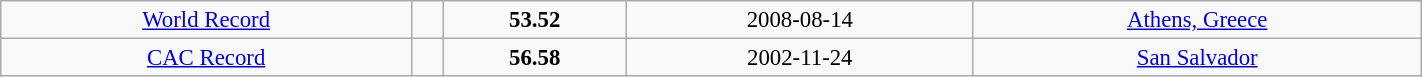<table class="wikitable" style=" text-align:center; font-size:95%;" width="75%">
<tr>
<td><a href='#'>World Record</a></td>
<td></td>
<td><strong>53.52</strong></td>
<td>2008-08-14</td>
<td> <a href='#'>Athens, Greece</a></td>
</tr>
<tr>
<td><a href='#'>CAC Record</a></td>
<td></td>
<td><strong>56.58</strong></td>
<td>2002-11-24</td>
<td> <a href='#'>San Salvador</a></td>
</tr>
</table>
